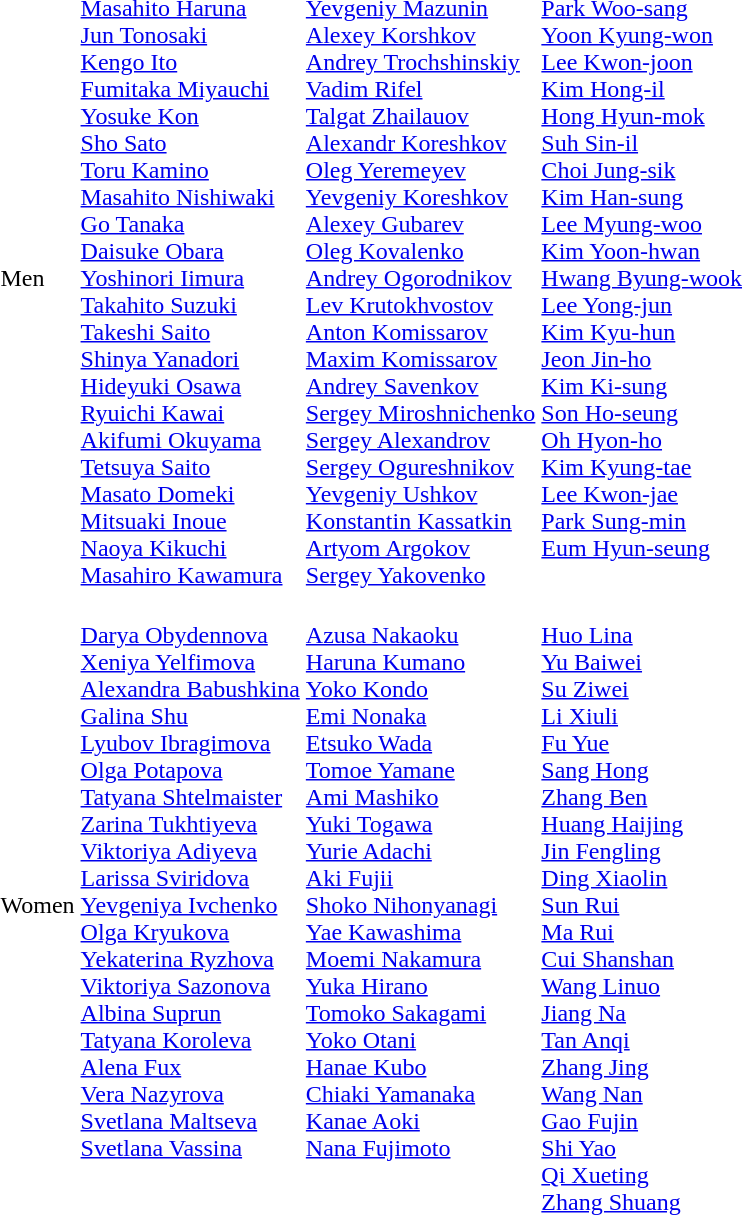<table>
<tr>
<td>Men<br></td>
<td><br><a href='#'>Masahito Haruna</a><br><a href='#'>Jun Tonosaki</a><br><a href='#'>Kengo Ito</a><br><a href='#'>Fumitaka Miyauchi</a><br><a href='#'>Yosuke Kon</a><br><a href='#'>Sho Sato</a><br><a href='#'>Toru Kamino</a><br><a href='#'>Masahito Nishiwaki</a><br><a href='#'>Go Tanaka</a><br><a href='#'>Daisuke Obara</a><br><a href='#'>Yoshinori Iimura</a><br><a href='#'>Takahito Suzuki</a><br><a href='#'>Takeshi Saito</a><br><a href='#'>Shinya Yanadori</a><br><a href='#'>Hideyuki Osawa</a><br><a href='#'>Ryuichi Kawai</a><br><a href='#'>Akifumi Okuyama</a><br><a href='#'>Tetsuya Saito</a><br><a href='#'>Masato Domeki</a><br><a href='#'>Mitsuaki Inoue</a><br><a href='#'>Naoya Kikuchi</a><br><a href='#'>Masahiro Kawamura</a></td>
<td><br><a href='#'>Yevgeniy Mazunin</a><br><a href='#'>Alexey Korshkov</a><br><a href='#'>Andrey Trochshinskiy</a><br><a href='#'>Vadim Rifel</a><br><a href='#'>Talgat Zhailauov</a><br><a href='#'>Alexandr Koreshkov</a><br><a href='#'>Oleg Yeremeyev</a><br><a href='#'>Yevgeniy Koreshkov</a><br><a href='#'>Alexey Gubarev</a><br><a href='#'>Oleg Kovalenko</a><br><a href='#'>Andrey Ogorodnikov</a><br><a href='#'>Lev Krutokhvostov</a><br><a href='#'>Anton Komissarov</a><br><a href='#'>Maxim Komissarov</a><br><a href='#'>Andrey Savenkov</a><br><a href='#'>Sergey Miroshnichenko</a><br><a href='#'>Sergey Alexandrov</a><br><a href='#'>Sergey Ogureshnikov</a><br><a href='#'>Yevgeniy Ushkov</a><br><a href='#'>Konstantin Kassatkin</a><br><a href='#'>Artyom Argokov</a><br><a href='#'>Sergey Yakovenko</a></td>
<td valign=top><br><a href='#'>Park Woo-sang</a><br><a href='#'>Yoon Kyung-won</a><br><a href='#'>Lee Kwon-joon</a><br><a href='#'>Kim Hong-il</a><br><a href='#'>Hong Hyun-mok</a><br><a href='#'>Suh Sin-il</a><br><a href='#'>Choi Jung-sik</a><br><a href='#'>Kim Han-sung</a><br><a href='#'>Lee Myung-woo</a><br><a href='#'>Kim Yoon-hwan</a><br><a href='#'>Hwang Byung-wook</a><br><a href='#'>Lee Yong-jun</a><br><a href='#'>Kim Kyu-hun</a><br><a href='#'>Jeon Jin-ho</a><br><a href='#'>Kim Ki-sung</a><br><a href='#'>Son Ho-seung</a><br><a href='#'>Oh Hyon-ho</a><br><a href='#'>Kim Kyung-tae</a><br><a href='#'>Lee Kwon-jae</a><br><a href='#'>Park Sung-min</a><br><a href='#'>Eum Hyun-seung</a></td>
</tr>
<tr>
<td>Women<br></td>
<td valign=top><br><a href='#'>Darya Obydennova</a><br><a href='#'>Xeniya Yelfimova</a><br><a href='#'>Alexandra Babushkina</a><br><a href='#'>Galina Shu</a><br><a href='#'>Lyubov Ibragimova</a><br><a href='#'>Olga Potapova</a><br><a href='#'>Tatyana Shtelmaister</a><br><a href='#'>Zarina Tukhtiyeva</a><br><a href='#'>Viktoriya Adiyeva</a><br><a href='#'>Larissa Sviridova</a><br><a href='#'>Yevgeniya Ivchenko</a><br><a href='#'>Olga Kryukova</a><br><a href='#'>Yekaterina Ryzhova</a><br><a href='#'>Viktoriya Sazonova</a><br><a href='#'>Albina Suprun</a><br><a href='#'>Tatyana Koroleva</a><br><a href='#'>Alena Fux</a><br><a href='#'>Vera Nazyrova</a><br><a href='#'>Svetlana Maltseva</a><br><a href='#'>Svetlana Vassina</a></td>
<td valign=top><br><a href='#'>Azusa Nakaoku</a><br><a href='#'>Haruna Kumano</a><br><a href='#'>Yoko Kondo</a><br><a href='#'>Emi Nonaka</a><br><a href='#'>Etsuko Wada</a><br><a href='#'>Tomoe Yamane</a><br><a href='#'>Ami Mashiko</a><br><a href='#'>Yuki Togawa</a><br><a href='#'>Yurie Adachi</a><br><a href='#'>Aki Fujii</a><br><a href='#'>Shoko Nihonyanagi</a><br><a href='#'>Yae Kawashima</a><br><a href='#'>Moemi Nakamura</a><br><a href='#'>Yuka Hirano</a><br><a href='#'>Tomoko Sakagami</a><br><a href='#'>Yoko Otani</a><br><a href='#'>Hanae Kubo</a><br><a href='#'>Chiaki Yamanaka</a><br><a href='#'>Kanae Aoki</a><br><a href='#'>Nana Fujimoto</a></td>
<td><br><a href='#'>Huo Lina</a><br><a href='#'>Yu Baiwei</a><br><a href='#'>Su Ziwei</a><br><a href='#'>Li Xiuli</a><br><a href='#'>Fu Yue</a><br><a href='#'>Sang Hong</a><br><a href='#'>Zhang Ben</a><br><a href='#'>Huang Haijing</a><br><a href='#'>Jin Fengling</a><br><a href='#'>Ding Xiaolin</a><br><a href='#'>Sun Rui</a><br><a href='#'>Ma Rui</a><br><a href='#'>Cui Shanshan</a><br><a href='#'>Wang Linuo</a><br><a href='#'>Jiang Na</a><br><a href='#'>Tan Anqi</a><br><a href='#'>Zhang Jing</a><br><a href='#'>Wang Nan</a><br><a href='#'>Gao Fujin</a><br><a href='#'>Shi Yao</a><br><a href='#'>Qi Xueting</a><br><a href='#'>Zhang Shuang</a></td>
</tr>
</table>
